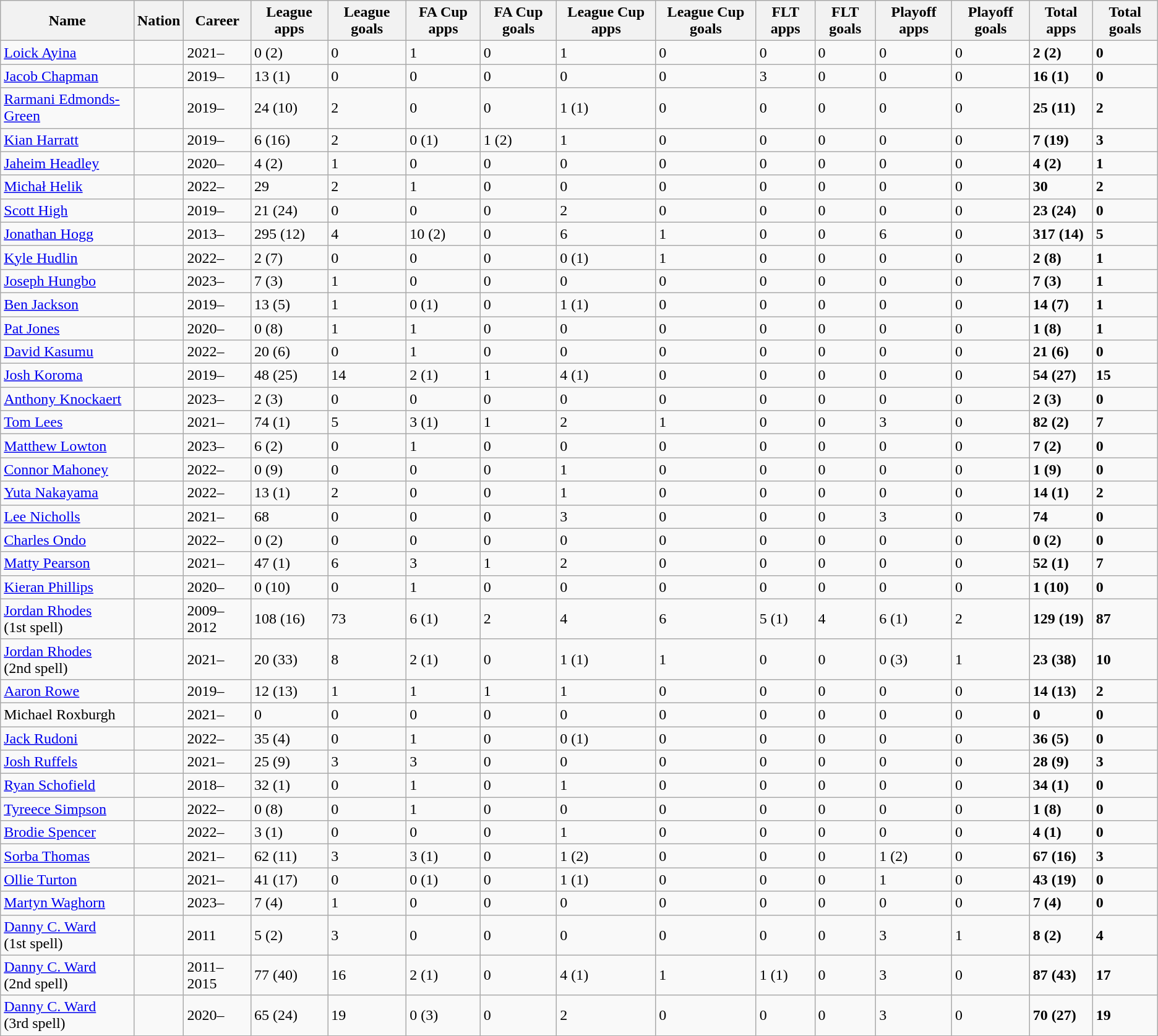<table class="wikitable sortable">
<tr>
<th>Name</th>
<th>Nation</th>
<th>Career</th>
<th>League apps</th>
<th>League goals</th>
<th>FA Cup apps</th>
<th>FA Cup goals</th>
<th>League Cup apps</th>
<th>League Cup goals</th>
<th>FLT apps</th>
<th>FLT goals</th>
<th>Playoff apps</th>
<th>Playoff goals</th>
<th>Total apps</th>
<th>Total goals</th>
</tr>
<tr>
<td><a href='#'>Loick Ayina</a></td>
<td></td>
<td>2021–</td>
<td>0 (2)</td>
<td>0</td>
<td>1</td>
<td>0</td>
<td>1</td>
<td>0</td>
<td>0</td>
<td>0</td>
<td>0</td>
<td>0</td>
<td><strong>2 (2)</strong></td>
<td><strong>0</strong></td>
</tr>
<tr>
<td><a href='#'>Jacob Chapman</a></td>
<td></td>
<td>2019–</td>
<td>13 (1)</td>
<td>0</td>
<td>0</td>
<td>0</td>
<td>0</td>
<td>0</td>
<td>3</td>
<td>0</td>
<td>0</td>
<td>0</td>
<td><strong>16 (1)</strong></td>
<td><strong>0</strong></td>
</tr>
<tr>
<td><a href='#'>Rarmani Edmonds-Green</a></td>
<td></td>
<td>2019–</td>
<td>24 (10)</td>
<td>2</td>
<td>0</td>
<td>0</td>
<td>1 (1)</td>
<td>0</td>
<td>0</td>
<td>0</td>
<td>0</td>
<td>0</td>
<td><strong>25 (11)</strong></td>
<td><strong>2</strong></td>
</tr>
<tr>
<td><a href='#'>Kian Harratt</a></td>
<td></td>
<td>2019–</td>
<td>6 (16)</td>
<td>2</td>
<td>0 (1)</td>
<td>1 (2)</td>
<td>1</td>
<td>0</td>
<td>0</td>
<td>0</td>
<td>0</td>
<td>0</td>
<td><strong>7 (19)</strong></td>
<td><strong>3</strong></td>
</tr>
<tr>
<td><a href='#'>Jaheim Headley</a></td>
<td></td>
<td>2020–</td>
<td>4 (2)</td>
<td>1</td>
<td>0</td>
<td>0</td>
<td>0</td>
<td>0</td>
<td>0</td>
<td>0</td>
<td>0</td>
<td>0</td>
<td><strong>4 (2)</strong></td>
<td><strong>1</strong></td>
</tr>
<tr>
<td><a href='#'>Michał Helik</a></td>
<td></td>
<td>2022–</td>
<td>29</td>
<td>2</td>
<td>1</td>
<td>0</td>
<td>0</td>
<td>0</td>
<td>0</td>
<td>0</td>
<td>0</td>
<td>0</td>
<td><strong>30</strong></td>
<td><strong>2</strong></td>
</tr>
<tr>
<td><a href='#'>Scott High</a></td>
<td></td>
<td>2019–</td>
<td>21 (24)</td>
<td>0</td>
<td>0</td>
<td>0</td>
<td>2</td>
<td>0</td>
<td>0</td>
<td>0</td>
<td>0</td>
<td>0</td>
<td><strong>23 (24)</strong></td>
<td><strong>0</strong></td>
</tr>
<tr>
<td><a href='#'>Jonathan Hogg</a></td>
<td></td>
<td>2013–</td>
<td>295 (12)</td>
<td>4</td>
<td>10 (2)</td>
<td>0</td>
<td>6</td>
<td>1</td>
<td>0</td>
<td>0</td>
<td>6</td>
<td>0</td>
<td><strong>317 (14)</strong></td>
<td><strong>5</strong></td>
</tr>
<tr>
<td><a href='#'>Kyle Hudlin</a></td>
<td></td>
<td>2022–</td>
<td>2 (7)</td>
<td>0</td>
<td>0</td>
<td>0</td>
<td>0 (1)</td>
<td>1</td>
<td>0</td>
<td>0</td>
<td>0</td>
<td>0</td>
<td><strong>2 (8)</strong></td>
<td><strong>1</strong></td>
</tr>
<tr>
<td><a href='#'>Joseph Hungbo</a></td>
<td></td>
<td>2023–</td>
<td>7 (3)</td>
<td>1</td>
<td>0</td>
<td>0</td>
<td>0</td>
<td>0</td>
<td>0</td>
<td>0</td>
<td>0</td>
<td>0</td>
<td><strong>7 (3)</strong></td>
<td><strong>1</strong></td>
</tr>
<tr>
<td><a href='#'>Ben Jackson</a></td>
<td></td>
<td>2019–</td>
<td>13 (5)</td>
<td>1</td>
<td>0 (1)</td>
<td>0</td>
<td>1 (1)</td>
<td>0</td>
<td>0</td>
<td>0</td>
<td>0</td>
<td>0</td>
<td><strong>14 (7)</strong></td>
<td><strong>1</strong></td>
</tr>
<tr>
<td><a href='#'>Pat Jones</a></td>
<td></td>
<td>2020–</td>
<td>0 (8)</td>
<td>1</td>
<td>1</td>
<td>0</td>
<td>0</td>
<td>0</td>
<td>0</td>
<td>0</td>
<td>0</td>
<td>0</td>
<td><strong>1 (8)</strong></td>
<td><strong>1</strong></td>
</tr>
<tr>
<td><a href='#'>David Kasumu</a></td>
<td></td>
<td>2022–</td>
<td>20 (6)</td>
<td>0</td>
<td>1</td>
<td>0</td>
<td>0</td>
<td>0</td>
<td>0</td>
<td>0</td>
<td>0</td>
<td>0</td>
<td><strong>21 (6)</strong></td>
<td><strong>0</strong></td>
</tr>
<tr>
<td><a href='#'>Josh Koroma</a></td>
<td></td>
<td>2019–</td>
<td>48 (25)</td>
<td>14</td>
<td>2 (1)</td>
<td>1</td>
<td>4 (1)</td>
<td>0</td>
<td>0</td>
<td>0</td>
<td>0</td>
<td>0</td>
<td><strong>54 (27)</strong></td>
<td><strong>15</strong></td>
</tr>
<tr>
<td><a href='#'>Anthony Knockaert</a></td>
<td></td>
<td>2023–</td>
<td>2 (3)</td>
<td>0</td>
<td>0</td>
<td>0</td>
<td>0</td>
<td>0</td>
<td>0</td>
<td>0</td>
<td>0</td>
<td>0</td>
<td><strong>2 (3)</strong></td>
<td><strong>0</strong></td>
</tr>
<tr>
<td><a href='#'>Tom Lees</a></td>
<td></td>
<td>2021–</td>
<td>74 (1)</td>
<td>5</td>
<td>3 (1)</td>
<td>1</td>
<td>2</td>
<td>1</td>
<td>0</td>
<td>0</td>
<td>3</td>
<td>0</td>
<td><strong>82 (2)</strong></td>
<td><strong>7</strong></td>
</tr>
<tr>
<td><a href='#'>Matthew Lowton</a></td>
<td></td>
<td>2023–</td>
<td>6 (2)</td>
<td>0</td>
<td>1</td>
<td>0</td>
<td>0</td>
<td>0</td>
<td>0</td>
<td>0</td>
<td>0</td>
<td>0</td>
<td><strong>7 (2)</strong></td>
<td><strong>0</strong></td>
</tr>
<tr>
<td><a href='#'>Connor Mahoney</a></td>
<td></td>
<td>2022–</td>
<td>0 (9)</td>
<td>0</td>
<td>0</td>
<td>0</td>
<td>1</td>
<td>0</td>
<td>0</td>
<td>0</td>
<td>0</td>
<td>0</td>
<td><strong>1 (9)</strong></td>
<td><strong>0</strong></td>
</tr>
<tr>
<td><a href='#'>Yuta Nakayama</a></td>
<td></td>
<td>2022–</td>
<td>13 (1)</td>
<td>2</td>
<td>0</td>
<td>0</td>
<td>1</td>
<td>0</td>
<td>0</td>
<td>0</td>
<td>0</td>
<td>0</td>
<td><strong>14 (1)</strong></td>
<td><strong>2</strong></td>
</tr>
<tr>
<td><a href='#'>Lee Nicholls</a></td>
<td></td>
<td>2021–</td>
<td>68</td>
<td>0</td>
<td>0</td>
<td>0</td>
<td>3</td>
<td>0</td>
<td>0</td>
<td>0</td>
<td>3</td>
<td>0</td>
<td><strong>74</strong></td>
<td><strong>0</strong></td>
</tr>
<tr>
<td><a href='#'>Charles Ondo</a></td>
<td></td>
<td>2022–</td>
<td>0 (2)</td>
<td>0</td>
<td>0</td>
<td>0</td>
<td>0</td>
<td>0</td>
<td>0</td>
<td>0</td>
<td>0</td>
<td>0</td>
<td><strong>0 (2)</strong></td>
<td><strong>0</strong></td>
</tr>
<tr>
<td><a href='#'>Matty Pearson</a></td>
<td></td>
<td>2021–</td>
<td>47 (1)</td>
<td>6</td>
<td>3</td>
<td>1</td>
<td>2</td>
<td>0</td>
<td>0</td>
<td>0</td>
<td>0</td>
<td>0</td>
<td><strong>52 (1)</strong></td>
<td><strong>7</strong></td>
</tr>
<tr>
<td><a href='#'>Kieran Phillips</a></td>
<td></td>
<td>2020–</td>
<td>0 (10)</td>
<td>0</td>
<td>1</td>
<td>0</td>
<td>0</td>
<td>0</td>
<td>0</td>
<td>0</td>
<td>0</td>
<td>0</td>
<td><strong>1 (10)</strong></td>
<td><strong>0</strong></td>
</tr>
<tr>
<td><a href='#'>Jordan Rhodes</a><br>(1st spell)</td>
<td></td>
<td>2009–2012</td>
<td>108 (16)</td>
<td>73</td>
<td>6 (1)</td>
<td>2</td>
<td>4</td>
<td>6</td>
<td>5 (1)</td>
<td>4</td>
<td>6 (1)</td>
<td>2</td>
<td><strong>129 (19)</strong></td>
<td><strong>87</strong></td>
</tr>
<tr>
<td><a href='#'>Jordan Rhodes</a><br>(2nd spell)</td>
<td></td>
<td>2021–</td>
<td>20 (33)</td>
<td>8</td>
<td>2 (1)</td>
<td>0</td>
<td>1 (1)</td>
<td>1</td>
<td>0</td>
<td>0</td>
<td>0 (3)</td>
<td>1</td>
<td><strong>23 (38)</strong></td>
<td><strong>10</strong></td>
</tr>
<tr>
<td><a href='#'>Aaron Rowe</a></td>
<td></td>
<td>2019–</td>
<td>12 (13)</td>
<td>1</td>
<td>1</td>
<td>1</td>
<td>1</td>
<td>0</td>
<td>0</td>
<td>0</td>
<td>0</td>
<td>0</td>
<td><strong>14 (13)</strong></td>
<td><strong>2</strong></td>
</tr>
<tr>
<td>Michael Roxburgh</td>
<td></td>
<td>2021–</td>
<td>0</td>
<td>0</td>
<td>0</td>
<td>0</td>
<td>0</td>
<td>0</td>
<td>0</td>
<td>0</td>
<td>0</td>
<td>0</td>
<td><strong>0</strong></td>
<td><strong>0</strong></td>
</tr>
<tr>
<td><a href='#'>Jack Rudoni</a></td>
<td></td>
<td>2022–</td>
<td>35 (4)</td>
<td>0</td>
<td>1</td>
<td>0</td>
<td>0 (1)</td>
<td>0</td>
<td>0</td>
<td>0</td>
<td>0</td>
<td>0</td>
<td><strong>36 (5)</strong></td>
<td><strong>0</strong></td>
</tr>
<tr>
<td><a href='#'>Josh Ruffels</a></td>
<td></td>
<td>2021–</td>
<td>25 (9)</td>
<td>3</td>
<td>3</td>
<td>0</td>
<td>0</td>
<td>0</td>
<td>0</td>
<td>0</td>
<td>0</td>
<td>0</td>
<td><strong>28 (9)</strong></td>
<td><strong>3</strong></td>
</tr>
<tr>
<td><a href='#'>Ryan Schofield</a></td>
<td></td>
<td>2018–</td>
<td>32 (1)</td>
<td>0</td>
<td>1</td>
<td>0</td>
<td>1</td>
<td>0</td>
<td>0</td>
<td>0</td>
<td>0</td>
<td>0</td>
<td><strong>34 (1)</strong></td>
<td><strong>0</strong></td>
</tr>
<tr>
<td><a href='#'>Tyreece Simpson</a></td>
<td></td>
<td>2022–</td>
<td>0 (8)</td>
<td>0</td>
<td>1</td>
<td>0</td>
<td>0</td>
<td>0</td>
<td>0</td>
<td>0</td>
<td>0</td>
<td>0</td>
<td><strong>1 (8)</strong></td>
<td><strong>0</strong></td>
</tr>
<tr>
<td><a href='#'>Brodie Spencer</a></td>
<td></td>
<td>2022–</td>
<td>3 (1)</td>
<td>0</td>
<td>0</td>
<td>0</td>
<td>1</td>
<td>0</td>
<td>0</td>
<td>0</td>
<td>0</td>
<td>0</td>
<td><strong>4 (1)</strong></td>
<td><strong>0</strong></td>
</tr>
<tr>
<td><a href='#'>Sorba Thomas</a></td>
<td></td>
<td>2021–</td>
<td>62 (11)</td>
<td>3</td>
<td>3 (1)</td>
<td>0</td>
<td>1 (2)</td>
<td>0</td>
<td>0</td>
<td>0</td>
<td>1 (2)</td>
<td>0</td>
<td><strong>67 (16)</strong></td>
<td><strong>3</strong></td>
</tr>
<tr>
<td><a href='#'>Ollie Turton</a></td>
<td></td>
<td>2021–</td>
<td>41 (17)</td>
<td>0</td>
<td>0 (1)</td>
<td>0</td>
<td>1 (1)</td>
<td>0</td>
<td>0</td>
<td>0</td>
<td>1</td>
<td>0</td>
<td><strong>43 (19)</strong></td>
<td><strong>0</strong></td>
</tr>
<tr>
<td><a href='#'>Martyn Waghorn</a></td>
<td></td>
<td>2023–</td>
<td>7 (4)</td>
<td>1</td>
<td>0</td>
<td>0</td>
<td>0</td>
<td>0</td>
<td>0</td>
<td>0</td>
<td>0</td>
<td>0</td>
<td><strong>7 (4)</strong></td>
<td><strong>0</strong></td>
</tr>
<tr>
<td><a href='#'>Danny C. Ward</a><br>(1st spell)</td>
<td></td>
<td>2011</td>
<td>5 (2)</td>
<td>3</td>
<td>0</td>
<td>0</td>
<td>0</td>
<td>0</td>
<td>0</td>
<td>0</td>
<td>3</td>
<td>1</td>
<td><strong>8 (2)</strong></td>
<td><strong>4</strong></td>
</tr>
<tr>
<td><a href='#'>Danny C. Ward</a><br>(2nd spell)</td>
<td></td>
<td>2011–2015</td>
<td>77 (40)</td>
<td>16</td>
<td>2 (1)</td>
<td>0</td>
<td>4 (1)</td>
<td>1</td>
<td>1 (1)</td>
<td>0</td>
<td>3</td>
<td>0</td>
<td><strong>87 (43)</strong></td>
<td><strong>17</strong></td>
</tr>
<tr>
<td><a href='#'>Danny C. Ward</a><br>(3rd spell)</td>
<td></td>
<td>2020–</td>
<td>65 (24)</td>
<td>19</td>
<td>0 (3)</td>
<td>0</td>
<td>2</td>
<td>0</td>
<td>0</td>
<td>0</td>
<td>3</td>
<td>0</td>
<td><strong>70 (27)</strong></td>
<td><strong>19</strong></td>
</tr>
</table>
